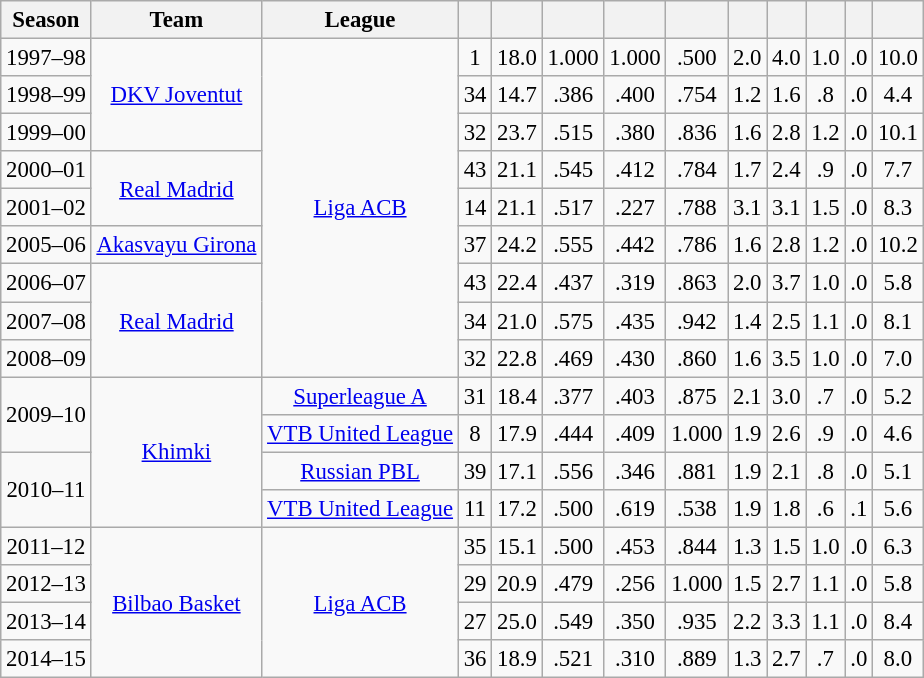<table class="wikitable sortable" style="font-size:95%; text-align:center;">
<tr>
<th>Season</th>
<th>Team</th>
<th>League</th>
<th></th>
<th></th>
<th></th>
<th></th>
<th></th>
<th></th>
<th></th>
<th></th>
<th></th>
<th></th>
</tr>
<tr>
<td>1997–98</td>
<td rowspan="3"><a href='#'>DKV Joventut</a></td>
<td rowspan="9"><a href='#'>Liga ACB</a></td>
<td>1</td>
<td>18.0</td>
<td>1.000</td>
<td>1.000</td>
<td>.500</td>
<td>2.0</td>
<td>4.0</td>
<td>1.0</td>
<td>.0</td>
<td>10.0</td>
</tr>
<tr>
<td>1998–99</td>
<td>34</td>
<td>14.7</td>
<td>.386</td>
<td>.400</td>
<td>.754</td>
<td>1.2</td>
<td>1.6</td>
<td>.8</td>
<td>.0</td>
<td>4.4</td>
</tr>
<tr>
<td>1999–00</td>
<td>32</td>
<td>23.7</td>
<td>.515</td>
<td>.380</td>
<td>.836</td>
<td>1.6</td>
<td>2.8</td>
<td>1.2</td>
<td>.0</td>
<td>10.1</td>
</tr>
<tr>
<td>2000–01</td>
<td rowspan="2"><a href='#'>Real Madrid</a></td>
<td>43</td>
<td>21.1</td>
<td>.545</td>
<td>.412</td>
<td>.784</td>
<td>1.7</td>
<td>2.4</td>
<td>.9</td>
<td>.0</td>
<td>7.7</td>
</tr>
<tr>
<td>2001–02</td>
<td>14</td>
<td>21.1</td>
<td>.517</td>
<td>.227</td>
<td>.788</td>
<td>3.1</td>
<td>3.1</td>
<td>1.5</td>
<td>.0</td>
<td>8.3</td>
</tr>
<tr>
<td>2005–06</td>
<td><a href='#'>Akasvayu Girona</a></td>
<td>37</td>
<td>24.2</td>
<td>.555</td>
<td>.442</td>
<td>.786</td>
<td>1.6</td>
<td>2.8</td>
<td>1.2</td>
<td>.0</td>
<td>10.2</td>
</tr>
<tr>
<td>2006–07</td>
<td rowspan="3"><a href='#'>Real Madrid</a></td>
<td>43</td>
<td>22.4</td>
<td>.437</td>
<td>.319</td>
<td>.863</td>
<td>2.0</td>
<td>3.7</td>
<td>1.0</td>
<td>.0</td>
<td>5.8</td>
</tr>
<tr>
<td>2007–08</td>
<td>34</td>
<td>21.0</td>
<td>.575</td>
<td>.435</td>
<td>.942</td>
<td>1.4</td>
<td>2.5</td>
<td>1.1</td>
<td>.0</td>
<td>8.1</td>
</tr>
<tr>
<td>2008–09</td>
<td>32</td>
<td>22.8</td>
<td>.469</td>
<td>.430</td>
<td>.860</td>
<td>1.6</td>
<td>3.5</td>
<td>1.0</td>
<td>.0</td>
<td>7.0</td>
</tr>
<tr>
<td rowspan="2">2009–10</td>
<td rowspan="4"><a href='#'>Khimki</a></td>
<td><a href='#'>Superleague A</a></td>
<td>31</td>
<td>18.4</td>
<td>.377</td>
<td>.403</td>
<td>.875</td>
<td>2.1</td>
<td>3.0</td>
<td>.7</td>
<td>.0</td>
<td>5.2</td>
</tr>
<tr>
<td><a href='#'>VTB United League</a></td>
<td>8</td>
<td>17.9</td>
<td>.444</td>
<td>.409</td>
<td>1.000</td>
<td>1.9</td>
<td>2.6</td>
<td>.9</td>
<td>.0</td>
<td>4.6</td>
</tr>
<tr>
<td rowspan="2">2010–11</td>
<td><a href='#'>Russian PBL</a></td>
<td>39</td>
<td>17.1</td>
<td>.556</td>
<td>.346</td>
<td>.881</td>
<td>1.9</td>
<td>2.1</td>
<td>.8</td>
<td>.0</td>
<td>5.1</td>
</tr>
<tr>
<td><a href='#'>VTB United League</a></td>
<td>11</td>
<td>17.2</td>
<td>.500</td>
<td>.619</td>
<td>.538</td>
<td>1.9</td>
<td>1.8</td>
<td>.6</td>
<td>.1</td>
<td>5.6</td>
</tr>
<tr>
<td>2011–12</td>
<td rowspan="4"><a href='#'>Bilbao Basket</a></td>
<td rowspan="4"><a href='#'>Liga ACB</a></td>
<td>35</td>
<td>15.1</td>
<td>.500</td>
<td>.453</td>
<td>.844</td>
<td>1.3</td>
<td>1.5</td>
<td>1.0</td>
<td>.0</td>
<td>6.3</td>
</tr>
<tr>
<td>2012–13</td>
<td>29</td>
<td>20.9</td>
<td>.479</td>
<td>.256</td>
<td>1.000</td>
<td>1.5</td>
<td>2.7</td>
<td>1.1</td>
<td>.0</td>
<td>5.8</td>
</tr>
<tr>
<td>2013–14</td>
<td>27</td>
<td>25.0</td>
<td>.549</td>
<td>.350</td>
<td>.935</td>
<td>2.2</td>
<td>3.3</td>
<td>1.1</td>
<td>.0</td>
<td>8.4</td>
</tr>
<tr>
<td>2014–15</td>
<td>36</td>
<td>18.9</td>
<td>.521</td>
<td>.310</td>
<td>.889</td>
<td>1.3</td>
<td>2.7</td>
<td>.7</td>
<td>.0</td>
<td>8.0</td>
</tr>
</table>
